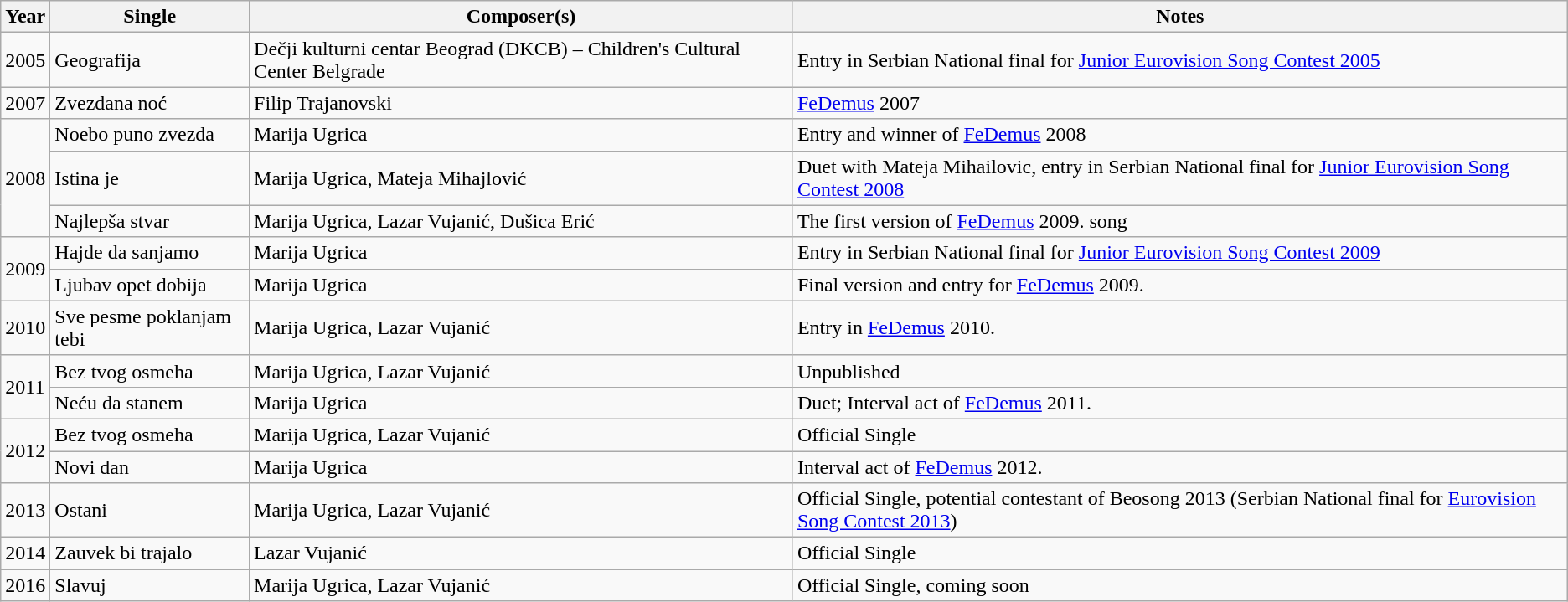<table class="wikitable">
<tr>
<th rowspan="1">Year</th>
<th rowspan="1">Single</th>
<th rowspan="1">Composer(s)</th>
<th rowspan="1">Notes</th>
</tr>
<tr>
<td>2005</td>
<td>Geografija</td>
<td>Dečji kulturni centar Beograd (DKCB) – Children's Cultural Center Belgrade</td>
<td>Entry in Serbian National final for <a href='#'>Junior Eurovision Song Contest 2005</a></td>
</tr>
<tr>
<td>2007</td>
<td>Zvezdana noć</td>
<td>Filip Trajanovski</td>
<td><a href='#'>FeDemus</a> 2007</td>
</tr>
<tr>
<td rowspan="3">2008</td>
<td>Noebo puno zvezda</td>
<td>Marija Ugrica</td>
<td>Entry and winner of <a href='#'>FeDemus</a> 2008</td>
</tr>
<tr>
<td>Istina je</td>
<td>Marija Ugrica, Mateja Mihajlović</td>
<td>Duet with Mateja Mihailovic, entry in Serbian National final for <a href='#'>Junior Eurovision Song Contest 2008</a></td>
</tr>
<tr>
<td>Najlepša stvar</td>
<td>Marija Ugrica, Lazar Vujanić, Dušica Erić</td>
<td>The first version of <a href='#'>FeDemus</a> 2009. song</td>
</tr>
<tr>
<td rowspan="2">2009</td>
<td>Hajde da sanjamo</td>
<td>Marija Ugrica</td>
<td>Entry in Serbian National final for <a href='#'>Junior Eurovision Song Contest 2009</a></td>
</tr>
<tr>
<td>Ljubav opet dobija</td>
<td>Marija Ugrica</td>
<td>Final version and entry for <a href='#'>FeDemus</a> 2009.</td>
</tr>
<tr>
<td rowspan="1">2010</td>
<td>Sve pesme poklanjam tebi</td>
<td>Marija Ugrica, Lazar Vujanić</td>
<td>Entry in <a href='#'>FeDemus</a> 2010.</td>
</tr>
<tr>
<td rowspan="2">2011</td>
<td>Bez tvog osmeha</td>
<td>Marija Ugrica, Lazar Vujanić</td>
<td>Unpublished</td>
</tr>
<tr>
<td>Neću da stanem</td>
<td>Marija Ugrica</td>
<td>Duet; Interval act of <a href='#'>FeDemus</a> 2011.</td>
</tr>
<tr>
<td rowspan="2">2012</td>
<td>Bez tvog osmeha</td>
<td>Marija Ugrica, Lazar Vujanić</td>
<td>Official Single</td>
</tr>
<tr>
<td>Novi dan</td>
<td>Marija Ugrica</td>
<td>Interval act of <a href='#'>FeDemus</a> 2012.</td>
</tr>
<tr>
<td rowspan="1">2013</td>
<td>Ostani</td>
<td>Marija Ugrica, Lazar Vujanić</td>
<td>Official Single, potential contestant of Beosong 2013 (Serbian National final for <a href='#'>Eurovision Song Contest 2013</a>)</td>
</tr>
<tr>
<td rowspan="1">2014</td>
<td>Zauvek bi trajalo</td>
<td>Lazar Vujanić</td>
<td>Official Single</td>
</tr>
<tr>
<td rowspan="1">2016</td>
<td>Slavuj</td>
<td>Marija Ugrica, Lazar Vujanić</td>
<td>Official Single, coming soon</td>
</tr>
</table>
